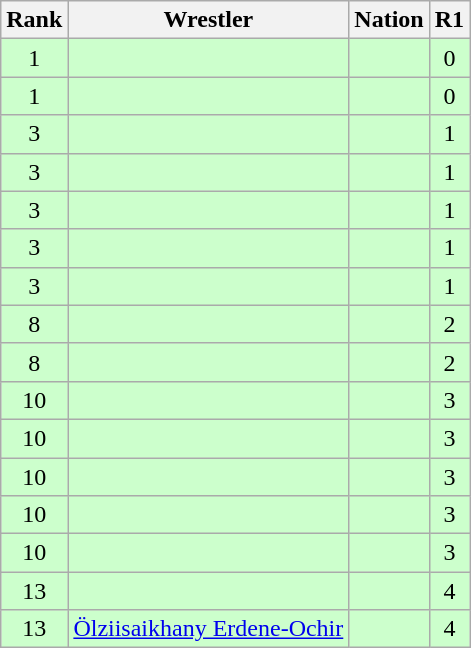<table class="wikitable sortable" style="text-align:center;">
<tr>
<th>Rank</th>
<th>Wrestler</th>
<th>Nation</th>
<th>R1</th>
</tr>
<tr style="background:#cfc;">
<td>1</td>
<td align=left></td>
<td align=left></td>
<td>0</td>
</tr>
<tr style="background:#cfc;">
<td>1</td>
<td align=left></td>
<td align=left></td>
<td>0</td>
</tr>
<tr style="background:#cfc;">
<td>3</td>
<td align=left></td>
<td align=left></td>
<td>1</td>
</tr>
<tr style="background:#cfc;">
<td>3</td>
<td align=left></td>
<td align=left></td>
<td>1</td>
</tr>
<tr style="background:#cfc;">
<td>3</td>
<td align=left></td>
<td align=left></td>
<td>1</td>
</tr>
<tr style="background:#cfc;">
<td>3</td>
<td align=left></td>
<td align=left></td>
<td>1</td>
</tr>
<tr style="background:#cfc;">
<td>3</td>
<td align=left></td>
<td align=left></td>
<td>1</td>
</tr>
<tr style="background:#cfc;">
<td>8</td>
<td align=left></td>
<td align=left></td>
<td>2</td>
</tr>
<tr style="background:#cfc;">
<td>8</td>
<td align=left></td>
<td align=left></td>
<td>2</td>
</tr>
<tr style="background:#cfc;">
<td>10</td>
<td align=left></td>
<td align=left></td>
<td>3</td>
</tr>
<tr style="background:#cfc;">
<td>10</td>
<td align=left></td>
<td align=left></td>
<td>3</td>
</tr>
<tr style="background:#cfc;">
<td>10</td>
<td align=left></td>
<td align=left></td>
<td>3</td>
</tr>
<tr style="background:#cfc;">
<td>10</td>
<td align=left></td>
<td align=left></td>
<td>3</td>
</tr>
<tr style="background:#cfc;">
<td>10</td>
<td align=left></td>
<td align=left></td>
<td>3</td>
</tr>
<tr style="background:#cfc;">
<td>13</td>
<td align=left></td>
<td align=left></td>
<td>4</td>
</tr>
<tr style="background:#cfc;">
<td>13</td>
<td align=left><a href='#'>Ölziisaikhany Erdene-Ochir</a></td>
<td align=left></td>
<td>4</td>
</tr>
</table>
